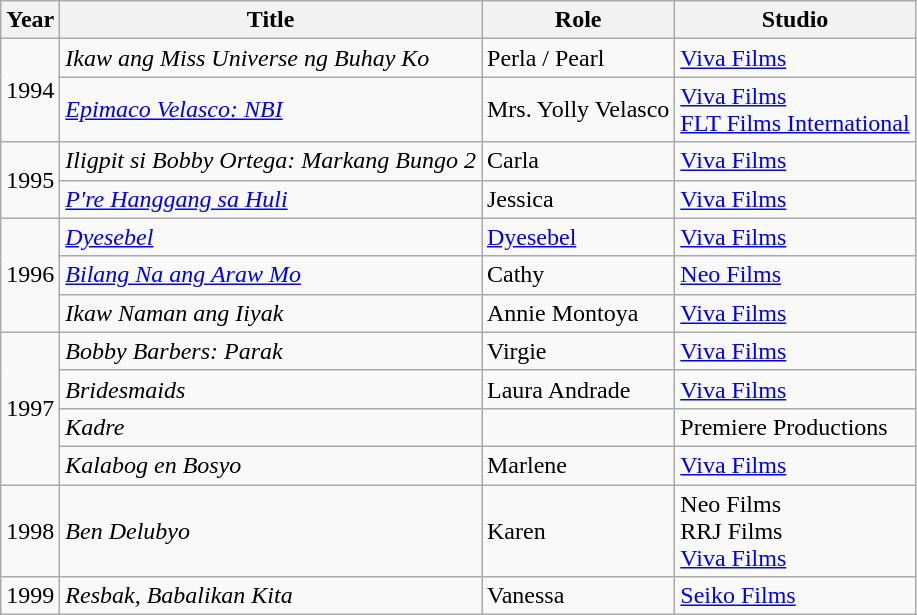<table class="wikitable sortable">
<tr>
<th>Year</th>
<th>Title</th>
<th>Role</th>
<th>Studio</th>
</tr>
<tr>
<td rowspan="2">1994</td>
<td><em>Ikaw ang Miss Universe ng Buhay Ko</em></td>
<td>Perla / Pearl</td>
<td><a href='#'>Viva Films</a> </td>
</tr>
<tr>
<td><em><a href='#'>Epimaco Velasco: NBI</a></em></td>
<td>Mrs. Yolly Velasco</td>
<td><a href='#'>Viva Films</a><br><a href='#'>FLT Films International</a> </td>
</tr>
<tr>
<td rowspan="2">1995</td>
<td><em>Iligpit si Bobby Ortega: Markang Bungo 2</em></td>
<td>Carla</td>
<td><a href='#'>Viva Films</a> </td>
</tr>
<tr>
<td><em><a href='#'>P're Hanggang sa Huli</a></em></td>
<td>Jessica</td>
<td><a href='#'>Viva Films</a> </td>
</tr>
<tr>
<td rowspan="3">1996</td>
<td><em><a href='#'>Dyesebel</a></em></td>
<td><a href='#'>Dyesebel</a></td>
<td><a href='#'>Viva Films</a> </td>
</tr>
<tr>
<td><em><a href='#'>Bilang Na ang Araw Mo</a></em></td>
<td>Cathy</td>
<td><a href='#'>Neo Films</a> </td>
</tr>
<tr>
<td><em>Ikaw Naman ang Iiyak</em></td>
<td>Annie Montoya</td>
<td><a href='#'>Viva Films</a> </td>
</tr>
<tr>
<td rowspan="4">1997</td>
<td><em>Bobby Barbers: Parak</em></td>
<td>Virgie</td>
<td><a href='#'>Viva Films</a> </td>
</tr>
<tr>
<td><em>Bridesmaids</em></td>
<td>Laura Andrade</td>
<td><a href='#'>Viva Films</a> </td>
</tr>
<tr>
<td><em>Kadre</em></td>
<td></td>
<td>Premiere Productions </td>
</tr>
<tr>
<td><em>Kalabog en Bosyo</em></td>
<td>Marlene</td>
<td><a href='#'>Viva Films</a> </td>
</tr>
<tr>
<td>1998</td>
<td><em>Ben Delubyo</em></td>
<td>Karen</td>
<td>Neo Films<br>RRJ Films<br><a href='#'>Viva Films</a> </td>
</tr>
<tr>
<td>1999</td>
<td><em>Resbak, Babalikan Kita </em></td>
<td>Vanessa</td>
<td><a href='#'>Seiko Films</a></td>
</tr>
</table>
